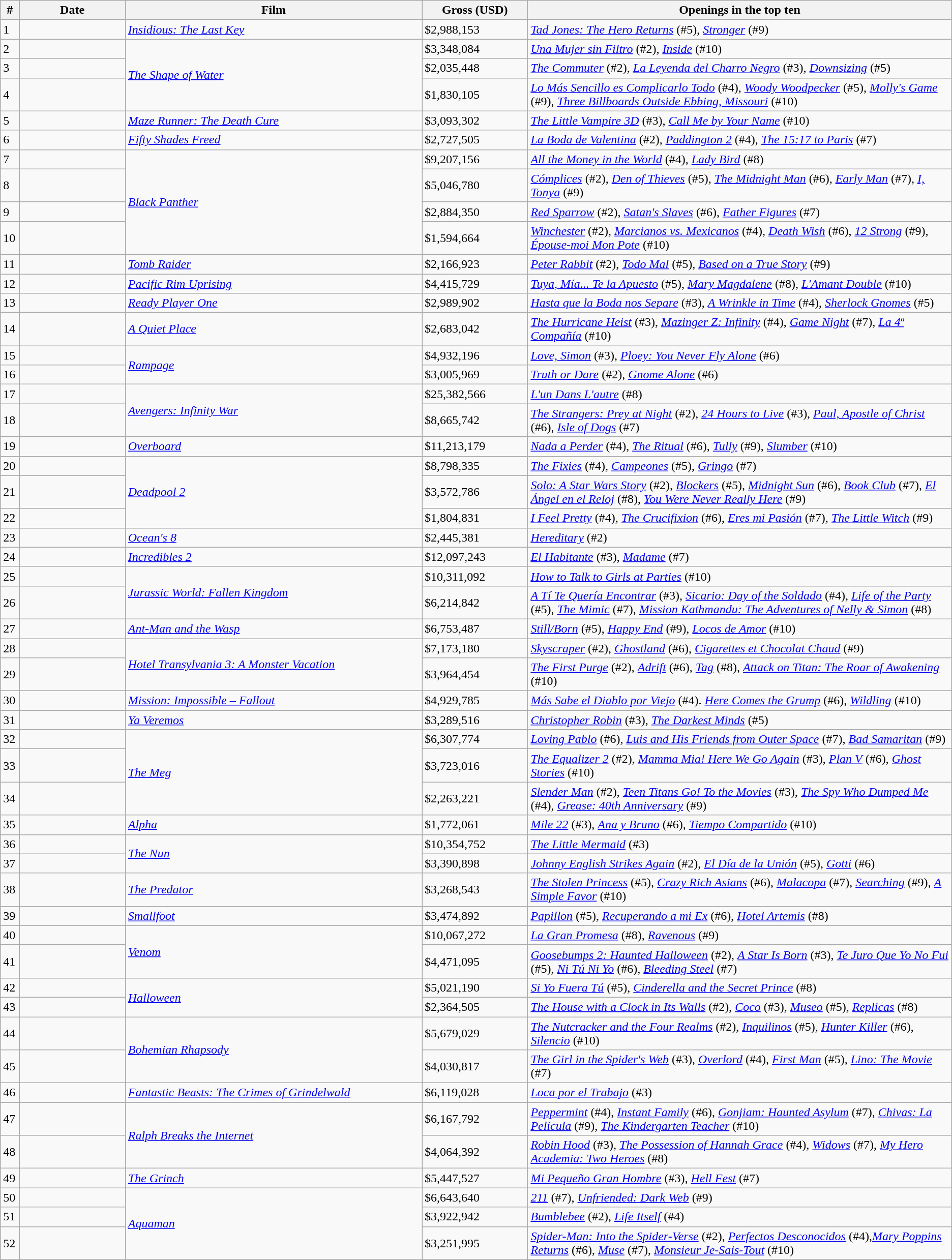<table class="wikitable sortable">
<tr>
<th style="width:1%;">#</th>
<th style="width:10%;">Date</th>
<th style="width:28%;">Film</th>
<th style="width:10%;">Gross (USD)</th>
<th style="width:40%;">Openings in the top ten</th>
</tr>
<tr>
<td>1</td>
<td></td>
<td><em><a href='#'>Insidious: The Last Key</a></em></td>
<td>$2,988,153</td>
<td><em><a href='#'>Tad Jones: The Hero Returns</a></em> (#5), <em><a href='#'>Stronger</a></em> (#9)</td>
</tr>
<tr>
<td>2</td>
<td></td>
<td rowspan="3"><em><a href='#'>The Shape of Water</a></em></td>
<td>$3,348,084</td>
<td><em><a href='#'>Una Mujer sin Filtro</a></em> (#2), <em><a href='#'>Inside</a></em> (#10)</td>
</tr>
<tr>
<td>3</td>
<td></td>
<td>$2,035,448</td>
<td><em><a href='#'>The Commuter</a></em> (#2), <em><a href='#'>La Leyenda del Charro Negro</a></em> (#3), <em><a href='#'>Downsizing</a></em> (#5)</td>
</tr>
<tr>
<td>4</td>
<td></td>
<td>$1,830,105</td>
<td><em><a href='#'>Lo Más Sencillo es Complicarlo Todo</a></em> (#4), <em><a href='#'>Woody Woodpecker</a></em> (#5), <em><a href='#'>Molly's Game</a></em> (#9), <em><a href='#'>Three Billboards Outside Ebbing, Missouri</a></em> (#10)</td>
</tr>
<tr>
<td>5</td>
<td></td>
<td><em><a href='#'>Maze Runner: The Death Cure</a></em></td>
<td>$3,093,302</td>
<td><em><a href='#'>The Little Vampire 3D</a></em> (#3), <em><a href='#'>Call Me by Your Name</a></em> (#10)</td>
</tr>
<tr>
<td>6</td>
<td></td>
<td><em><a href='#'>Fifty Shades Freed</a></em></td>
<td>$2,727,505</td>
<td><em><a href='#'>La Boda de Valentina</a></em> (#2), <em><a href='#'>Paddington 2</a></em> (#4), <em><a href='#'>The 15:17 to Paris</a></em> (#7)</td>
</tr>
<tr>
<td>7</td>
<td></td>
<td rowspan="4"><em><a href='#'>Black Panther</a></em></td>
<td>$9,207,156</td>
<td><em><a href='#'>All the Money in the World</a></em> (#4), <em><a href='#'>Lady Bird</a></em> (#8)</td>
</tr>
<tr>
<td>8</td>
<td></td>
<td>$5,046,780</td>
<td><em><a href='#'>Cómplices</a></em> (#2), <em><a href='#'>Den of Thieves</a></em> (#5), <em><a href='#'>The Midnight Man</a></em> (#6), <em><a href='#'>Early Man</a></em> (#7), <em><a href='#'>I, Tonya</a></em> (#9)</td>
</tr>
<tr>
<td>9</td>
<td></td>
<td>$2,884,350</td>
<td><em><a href='#'>Red Sparrow</a></em> (#2), <em><a href='#'>Satan's Slaves</a></em> (#6), <em><a href='#'>Father Figures</a></em> (#7)</td>
</tr>
<tr>
<td>10</td>
<td></td>
<td>$1,594,664</td>
<td><em><a href='#'>Winchester</a></em> (#2), <em><a href='#'>Marcianos vs. Mexicanos</a></em> (#4), <em><a href='#'>Death Wish</a></em> (#6), <em><a href='#'>12 Strong</a></em> (#9), <em><a href='#'>Épouse-moi Mon Pote</a></em> (#10)</td>
</tr>
<tr>
<td>11</td>
<td></td>
<td><em><a href='#'>Tomb Raider</a></em></td>
<td>$2,166,923</td>
<td><em><a href='#'>Peter Rabbit</a></em> (#2), <em><a href='#'>Todo Mal</a></em> (#5), <em><a href='#'>Based on a True Story</a></em> (#9)</td>
</tr>
<tr>
<td>12</td>
<td></td>
<td><em><a href='#'>Pacific Rim Uprising</a></em></td>
<td>$4,415,729</td>
<td><em><a href='#'>Tuya, Mía... Te la Apuesto</a></em> (#5), <em><a href='#'>Mary Magdalene</a></em> (#8), <em><a href='#'>L'Amant Double</a></em> (#10)</td>
</tr>
<tr>
<td>13</td>
<td></td>
<td><em><a href='#'>Ready Player One</a></em></td>
<td>$2,989,902</td>
<td><em><a href='#'>Hasta que la Boda nos Separe</a></em> (#3), <em><a href='#'>A Wrinkle in Time</a></em> (#4), <em><a href='#'>Sherlock Gnomes</a></em> (#5)</td>
</tr>
<tr>
<td>14</td>
<td></td>
<td><em><a href='#'>A Quiet Place</a></em></td>
<td>$2,683,042</td>
<td><em><a href='#'>The Hurricane Heist</a></em> (#3), <em><a href='#'>Mazinger Z: Infinity</a></em> (#4), <em><a href='#'>Game Night</a></em> (#7), <em><a href='#'>La 4ª Compañía</a></em> (#10)</td>
</tr>
<tr>
<td>15</td>
<td></td>
<td rowspan="2"><em><a href='#'>Rampage</a></em></td>
<td>$4,932,196</td>
<td><em><a href='#'>Love, Simon</a></em> (#3), <em><a href='#'>Ploey: You Never Fly Alone</a></em> (#6)</td>
</tr>
<tr>
<td>16</td>
<td></td>
<td>$3,005,969</td>
<td><em><a href='#'>Truth or Dare</a></em> (#2), <em><a href='#'>Gnome Alone</a></em> (#6)</td>
</tr>
<tr>
<td>17</td>
<td></td>
<td rowspan="2"><em><a href='#'>Avengers: Infinity War</a></em></td>
<td>$25,382,566</td>
<td><em><a href='#'>L'un Dans L'autre</a></em> (#8)</td>
</tr>
<tr>
<td>18</td>
<td></td>
<td>$8,665,742</td>
<td><em><a href='#'>The Strangers: Prey at Night</a></em> (#2), <em><a href='#'>24 Hours to Live</a></em> (#3), <em><a href='#'>Paul, Apostle of Christ</a></em> (#6), <em><a href='#'>Isle of Dogs</a></em> (#7)</td>
</tr>
<tr>
<td>19</td>
<td></td>
<td><em><a href='#'>Overboard</a></em></td>
<td>$11,213,179</td>
<td><em><a href='#'>Nada a Perder</a></em> (#4), <em><a href='#'>The Ritual</a></em> (#6), <em><a href='#'>Tully</a></em> (#9), <em><a href='#'>Slumber</a></em> (#10)</td>
</tr>
<tr>
<td>20</td>
<td></td>
<td rowspan="3"><em><a href='#'>Deadpool 2</a></em></td>
<td>$8,798,335</td>
<td><em><a href='#'>The Fixies</a></em> (#4), <em><a href='#'>Campeones</a></em> (#5), <em><a href='#'>Gringo</a></em> (#7)</td>
</tr>
<tr>
<td>21</td>
<td></td>
<td>$3,572,786</td>
<td><em><a href='#'>Solo: A Star Wars Story</a></em> (#2), <em><a href='#'>Blockers</a></em> (#5), <em><a href='#'>Midnight Sun</a></em> (#6), <em><a href='#'>Book Club</a></em> (#7), <em><a href='#'>El Ángel en el Reloj</a></em> (#8), <em><a href='#'>You Were Never Really Here</a></em> (#9)</td>
</tr>
<tr>
<td>22</td>
<td></td>
<td>$1,804,831</td>
<td><em><a href='#'>I Feel Pretty</a></em> (#4), <em><a href='#'>The Crucifixion</a></em> (#6), <em><a href='#'>Eres mi Pasión</a></em> (#7), <em><a href='#'>The Little Witch</a></em> (#9)</td>
</tr>
<tr>
<td>23</td>
<td></td>
<td><em><a href='#'>Ocean's 8</a></em></td>
<td>$2,445,381</td>
<td><em><a href='#'>Hereditary</a></em> (#2)</td>
</tr>
<tr>
<td>24</td>
<td></td>
<td><em><a href='#'>Incredibles 2</a></em></td>
<td>$12,097,243</td>
<td><em><a href='#'>El Habitante</a></em> (#3), <em><a href='#'>Madame</a></em> (#7)</td>
</tr>
<tr>
<td>25</td>
<td></td>
<td rowspan="2"><em><a href='#'>Jurassic World: Fallen Kingdom</a></em></td>
<td>$10,311,092</td>
<td><em><a href='#'>How to Talk to Girls at Parties</a></em> (#10)</td>
</tr>
<tr>
<td>26</td>
<td></td>
<td>$6,214,842</td>
<td><em><a href='#'>A Tí Te Quería Encontrar</a></em> (#3), <em><a href='#'>Sicario: Day of the Soldado</a></em> (#4), <em><a href='#'>Life of the Party</a></em> (#5), <em><a href='#'>The Mimic</a></em> (#7), <em><a href='#'>Mission Kathmandu: The Adventures of Nelly & Simon</a></em> (#8)</td>
</tr>
<tr>
<td>27</td>
<td></td>
<td><em><a href='#'>Ant-Man and the Wasp</a></em></td>
<td>$6,753,487</td>
<td><em><a href='#'>Still/Born</a></em> (#5), <em><a href='#'>Happy End</a></em> (#9), <em><a href='#'>Locos de Amor</a></em> (#10)</td>
</tr>
<tr>
<td>28</td>
<td></td>
<td rowspan="2"><em><a href='#'>Hotel Transylvania 3: A Monster Vacation</a></em></td>
<td>$7,173,180</td>
<td><em><a href='#'>Skyscraper</a></em> (#2), <em><a href='#'>Ghostland</a></em> (#6), <em><a href='#'>Cigarettes et Chocolat Chaud</a></em> (#9)</td>
</tr>
<tr>
<td>29</td>
<td></td>
<td>$3,964,454</td>
<td><em><a href='#'>The First Purge</a></em> (#2), <em><a href='#'>Adrift</a></em> (#6), <em><a href='#'>Tag</a></em> (#8), <em><a href='#'>Attack on Titan: The Roar of Awakening</a></em> (#10)</td>
</tr>
<tr>
<td>30</td>
<td></td>
<td><em><a href='#'>Mission: Impossible – Fallout</a></em></td>
<td>$4,929,785</td>
<td><em><a href='#'>Más Sabe el Diablo por Viejo</a></em> (#4). <em><a href='#'>Here Comes the Grump</a></em> (#6), <em><a href='#'>Wildling</a></em> (#10)</td>
</tr>
<tr>
<td>31</td>
<td></td>
<td><em><a href='#'>Ya Veremos</a></em></td>
<td>$3,289,516</td>
<td><em><a href='#'>Christopher Robin</a></em> (#3), <em><a href='#'>The Darkest Minds</a></em> (#5)</td>
</tr>
<tr>
<td>32</td>
<td></td>
<td rowspan="3"><em><a href='#'>The Meg</a></em></td>
<td>$6,307,774</td>
<td><em><a href='#'>Loving Pablo</a></em> (#6), <em><a href='#'>Luis and His Friends from Outer Space</a></em> (#7), <em><a href='#'>Bad Samaritan</a></em> (#9)</td>
</tr>
<tr>
<td>33</td>
<td></td>
<td>$3,723,016</td>
<td><em><a href='#'>The Equalizer 2</a></em> (#2), <em><a href='#'>Mamma Mia! Here We Go Again</a></em> (#3), <em><a href='#'>Plan V</a></em> (#6), <em><a href='#'>Ghost Stories</a></em> (#10)</td>
</tr>
<tr>
<td>34</td>
<td></td>
<td>$2,263,221</td>
<td><em><a href='#'>Slender Man</a></em> (#2), <em><a href='#'>Teen Titans Go! To the Movies</a></em> (#3), <em><a href='#'>The Spy Who Dumped Me</a></em> (#4), <em><a href='#'>Grease: 40th Anniversary</a></em> (#9)</td>
</tr>
<tr>
<td>35</td>
<td></td>
<td><em><a href='#'>Alpha</a></em></td>
<td>$1,772,061</td>
<td><em><a href='#'>Mile 22</a></em> (#3), <em><a href='#'>Ana y Bruno</a></em> (#6), <em><a href='#'>Tiempo Compartido</a></em> (#10)</td>
</tr>
<tr>
<td>36</td>
<td></td>
<td rowspan="2"><em><a href='#'>The Nun</a></em></td>
<td>$10,354,752</td>
<td><em><a href='#'>The Little Mermaid</a></em> (#3)</td>
</tr>
<tr>
<td>37</td>
<td></td>
<td>$3,390,898</td>
<td><em><a href='#'>Johnny English Strikes Again</a></em> (#2), <em><a href='#'>El Día de la Unión</a></em> (#5), <em><a href='#'>Gotti</a></em> (#6)</td>
</tr>
<tr>
<td>38</td>
<td></td>
<td><em><a href='#'>The Predator</a></em></td>
<td>$3,268,543</td>
<td><em><a href='#'>The Stolen Princess</a></em> (#5), <em><a href='#'>Crazy Rich Asians</a></em> (#6), <em><a href='#'>Malacopa</a></em> (#7), <em><a href='#'>Searching</a></em> (#9), <em><a href='#'>A Simple Favor</a></em> (#10)</td>
</tr>
<tr>
<td>39</td>
<td></td>
<td><em><a href='#'>Smallfoot</a></em></td>
<td>$3,474,892</td>
<td><em><a href='#'>Papillon</a></em> (#5), <em><a href='#'>Recuperando a mi Ex</a></em> (#6), <em><a href='#'>Hotel Artemis</a></em> (#8)</td>
</tr>
<tr>
<td>40</td>
<td></td>
<td rowspan="2"><em><a href='#'>Venom</a></em></td>
<td>$10,067,272</td>
<td><em><a href='#'>La Gran Promesa</a></em> (#8), <em><a href='#'>Ravenous</a></em> (#9)</td>
</tr>
<tr>
<td>41</td>
<td></td>
<td>$4,471,095</td>
<td><em><a href='#'>Goosebumps 2: Haunted Halloween</a></em> (#2), <em><a href='#'>A Star Is Born</a></em> (#3), <em><a href='#'>Te Juro Que Yo No Fui</a></em> (#5), <em><a href='#'>Ni Tú Ni Yo</a></em> (#6), <em><a href='#'>Bleeding Steel</a></em> (#7)</td>
</tr>
<tr>
<td>42</td>
<td></td>
<td rowspan="2"><em><a href='#'>Halloween</a></em></td>
<td>$5,021,190</td>
<td><em><a href='#'>Si Yo Fuera Tú</a></em> (#5), <em><a href='#'>Cinderella and the Secret Prince</a></em> (#8)</td>
</tr>
<tr>
<td>43</td>
<td></td>
<td>$2,364,505</td>
<td><em><a href='#'>The House with a Clock in Its Walls</a></em> (#2), <em><a href='#'>Coco</a></em> (#3), <em><a href='#'>Museo</a></em> (#5), <em><a href='#'>Replicas</a></em> (#8)</td>
</tr>
<tr>
<td>44</td>
<td></td>
<td rowspan="2"><em><a href='#'>Bohemian Rhapsody</a></em></td>
<td>$5,679,029</td>
<td><em><a href='#'>The Nutcracker and the Four Realms</a></em> (#2), <em><a href='#'>Inquilinos</a></em> (#5), <em><a href='#'>Hunter Killer</a></em> (#6), <em><a href='#'>Silencio</a></em> (#10)</td>
</tr>
<tr>
<td>45</td>
<td></td>
<td>$4,030,817</td>
<td><em><a href='#'>The Girl in the Spider's Web</a></em> (#3), <em><a href='#'>Overlord</a></em> (#4), <em><a href='#'>First Man</a></em> (#5), <em><a href='#'>Lino: The Movie</a></em> (#7)</td>
</tr>
<tr>
<td>46</td>
<td></td>
<td><em><a href='#'>Fantastic Beasts: The Crimes of Grindelwald</a></em></td>
<td>$6,119,028</td>
<td><em><a href='#'>Loca por el Trabajo</a></em> (#3)</td>
</tr>
<tr>
<td>47</td>
<td></td>
<td rowspan="2"><em><a href='#'>Ralph Breaks the Internet</a></em></td>
<td>$6,167,792</td>
<td><em><a href='#'>Peppermint</a></em> (#4), <em><a href='#'>Instant Family</a></em> (#6), <em><a href='#'>Gonjiam: Haunted Asylum</a></em> (#7), <em><a href='#'>Chivas: La Película</a></em> (#9), <em><a href='#'>The Kindergarten Teacher</a></em> (#10)</td>
</tr>
<tr>
<td>48</td>
<td></td>
<td>$4,064,392</td>
<td><em><a href='#'>Robin Hood</a></em> (#3), <em><a href='#'>The Possession of Hannah Grace</a></em> (#4), <em><a href='#'>Widows</a></em> (#7), <em><a href='#'>My Hero Academia: Two Heroes</a></em> (#8)</td>
</tr>
<tr>
<td>49</td>
<td></td>
<td><em><a href='#'>The Grinch</a></em></td>
<td>$5,447,527</td>
<td><em><a href='#'>Mi Pequeño Gran Hombre</a></em> (#3), <em><a href='#'>Hell Fest</a></em> (#7)</td>
</tr>
<tr>
<td>50</td>
<td></td>
<td rowspan="3"><em><a href='#'>Aquaman</a></em></td>
<td>$6,643,640</td>
<td><em><a href='#'>211</a></em> (#7), <em><a href='#'>Unfriended: Dark Web</a></em> (#9)</td>
</tr>
<tr>
<td>51</td>
<td></td>
<td>$3,922,942</td>
<td><em><a href='#'>Bumblebee</a></em> (#2), <em><a href='#'>Life Itself</a></em> (#4)</td>
</tr>
<tr>
<td>52</td>
<td></td>
<td>$3,251,995</td>
<td><em><a href='#'>Spider-Man: Into the Spider-Verse</a></em> (#2), <em><a href='#'>Perfectos Desconocidos</a></em> (#4),<em><a href='#'>Mary Poppins Returns</a></em> (#6), <em><a href='#'>Muse</a></em> (#7), <em><a href='#'>Monsieur Je-Sais-Tout</a></em> (#10)</td>
</tr>
</table>
